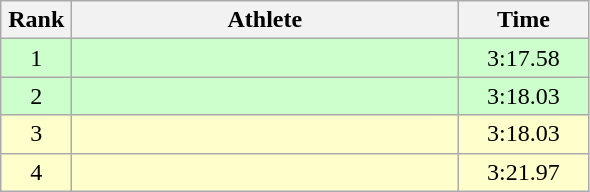<table class=wikitable style="text-align:center">
<tr>
<th width=40>Rank</th>
<th width=250>Athlete</th>
<th width=80>Time</th>
</tr>
<tr bgcolor="ccffcc">
<td>1</td>
<td align=left></td>
<td>3:17.58</td>
</tr>
<tr bgcolor="ccffcc">
<td>2</td>
<td align=left></td>
<td>3:18.03</td>
</tr>
<tr bgcolor="ffffcc">
<td>3</td>
<td align=left></td>
<td>3:18.03</td>
</tr>
<tr bgcolor="ffffcc">
<td>4</td>
<td align=left></td>
<td>3:21.97</td>
</tr>
</table>
